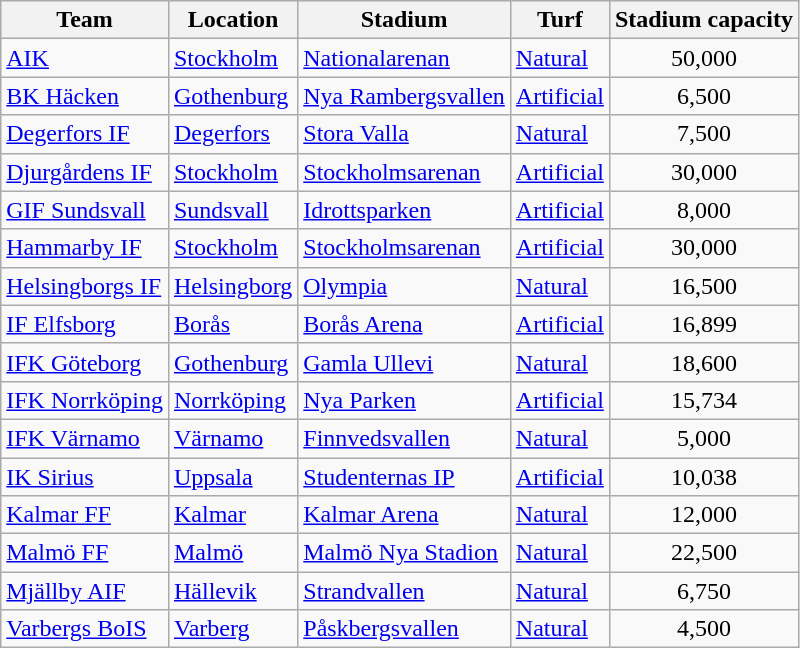<table class="wikitable sortable" style="text-align: left;">
<tr>
<th>Team</th>
<th>Location</th>
<th>Stadium</th>
<th>Turf</th>
<th>Stadium capacity</th>
</tr>
<tr>
<td><a href='#'>AIK</a></td>
<td><a href='#'>Stockholm</a></td>
<td><a href='#'>Nationalarenan</a></td>
<td><a href='#'>Natural</a></td>
<td align="center">50,000</td>
</tr>
<tr>
<td><a href='#'>BK Häcken</a></td>
<td><a href='#'>Gothenburg</a></td>
<td><a href='#'>Nya Rambergsvallen</a></td>
<td><a href='#'>Artificial</a></td>
<td align="center">6,500</td>
</tr>
<tr>
<td><a href='#'>Degerfors IF</a></td>
<td><a href='#'>Degerfors</a></td>
<td><a href='#'>Stora Valla</a></td>
<td><a href='#'>Natural</a></td>
<td align="center">7,500</td>
</tr>
<tr>
<td><a href='#'>Djurgårdens IF</a></td>
<td><a href='#'>Stockholm</a></td>
<td><a href='#'>Stockholmsarenan</a></td>
<td><a href='#'>Artificial</a></td>
<td align="center">30,000</td>
</tr>
<tr>
<td><a href='#'>GIF Sundsvall</a></td>
<td><a href='#'>Sundsvall</a></td>
<td><a href='#'>Idrottsparken</a></td>
<td><a href='#'>Artificial</a></td>
<td align="center">8,000</td>
</tr>
<tr>
<td><a href='#'>Hammarby IF</a></td>
<td><a href='#'>Stockholm</a></td>
<td><a href='#'>Stockholmsarenan</a></td>
<td><a href='#'>Artificial</a></td>
<td align="center">30,000</td>
</tr>
<tr>
<td><a href='#'>Helsingborgs IF</a></td>
<td><a href='#'>Helsingborg</a></td>
<td><a href='#'>Olympia</a></td>
<td><a href='#'>Natural</a></td>
<td align="center">16,500</td>
</tr>
<tr>
<td><a href='#'>IF Elfsborg</a></td>
<td><a href='#'>Borås</a></td>
<td><a href='#'>Borås Arena</a></td>
<td><a href='#'>Artificial</a></td>
<td align="center">16,899</td>
</tr>
<tr>
<td><a href='#'>IFK Göteborg</a></td>
<td><a href='#'>Gothenburg</a></td>
<td><a href='#'>Gamla Ullevi</a></td>
<td><a href='#'>Natural</a></td>
<td align="center">18,600</td>
</tr>
<tr>
<td><a href='#'>IFK Norrköping</a></td>
<td><a href='#'>Norrköping</a></td>
<td><a href='#'>Nya Parken</a></td>
<td><a href='#'>Artificial</a></td>
<td align="center">15,734</td>
</tr>
<tr>
<td><a href='#'>IFK Värnamo</a></td>
<td><a href='#'>Värnamo</a></td>
<td><a href='#'>Finnvedsvallen</a></td>
<td><a href='#'>Natural</a></td>
<td align="center">5,000</td>
</tr>
<tr>
<td><a href='#'>IK Sirius</a></td>
<td><a href='#'>Uppsala</a></td>
<td><a href='#'>Studenternas IP</a></td>
<td><a href='#'>Artificial</a></td>
<td align="center">10,038</td>
</tr>
<tr>
<td><a href='#'>Kalmar FF</a></td>
<td><a href='#'>Kalmar</a></td>
<td><a href='#'>Kalmar Arena</a></td>
<td><a href='#'>Natural</a></td>
<td align="center">12,000</td>
</tr>
<tr>
<td><a href='#'>Malmö FF</a></td>
<td><a href='#'>Malmö</a></td>
<td><a href='#'>Malmö Nya Stadion</a></td>
<td><a href='#'>Natural</a></td>
<td align="center">22,500</td>
</tr>
<tr>
<td><a href='#'>Mjällby AIF</a></td>
<td><a href='#'>Hällevik</a></td>
<td><a href='#'>Strandvallen</a></td>
<td><a href='#'>Natural</a></td>
<td align="center">6,750</td>
</tr>
<tr>
<td><a href='#'>Varbergs BoIS</a></td>
<td><a href='#'>Varberg</a></td>
<td><a href='#'>Påskbergsvallen</a></td>
<td><a href='#'>Natural</a></td>
<td align="center">4,500</td>
</tr>
</table>
